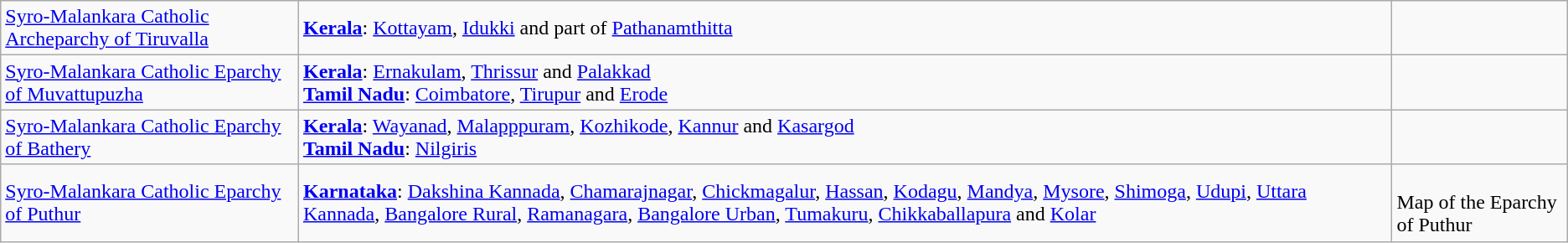<table class="wikitable">
<tr>
<td><a href='#'>Syro-Malankara Catholic Archeparchy of Tiruvalla</a></td>
<td><strong><a href='#'>Kerala</a></strong>: <a href='#'>Kottayam</a>, <a href='#'>Idukki</a> and part of <a href='#'>Pathanamthitta</a></td>
<td></td>
</tr>
<tr>
<td><a href='#'>Syro-Malankara Catholic Eparchy of Muvattupuzha</a></td>
<td><strong><a href='#'>Kerala</a></strong>: <a href='#'>Ernakulam</a>, <a href='#'>Thrissur</a> and <a href='#'>Palakkad</a><br><strong><a href='#'>Tamil Nadu</a></strong>: <a href='#'>Coimbatore</a>, <a href='#'>Tirupur</a> and <a href='#'>Erode</a></td>
<td></td>
</tr>
<tr>
<td><a href='#'>Syro-Malankara Catholic Eparchy of Bathery</a></td>
<td><strong><a href='#'>Kerala</a></strong>: <a href='#'>Wayanad</a>, <a href='#'>Malapppuram</a>, <a href='#'>Kozhikode</a>, <a href='#'>Kannur</a> and <a href='#'>Kasargod</a><br><strong><a href='#'>Tamil Nadu</a></strong>: <a href='#'>Nilgiris</a></td>
<td></td>
</tr>
<tr>
<td><a href='#'>Syro-Malankara Catholic Eparchy of Puthur</a></td>
<td><strong><a href='#'>Karnataka</a></strong>: <a href='#'>Dakshina Kannada</a>, <a href='#'>Chamarajnagar</a>, <a href='#'>Chickmagalur</a>, <a href='#'>Hassan</a>, <a href='#'>Kodagu</a>, <a href='#'>Mandya</a>, <a href='#'>Mysore</a>, <a href='#'>Shimoga</a>, <a href='#'>Udupi</a>, <a href='#'>Uttara Kannada</a>, <a href='#'>Bangalore Rural</a>, <a href='#'>Ramanagara</a>, <a href='#'>Bangalore Urban</a>, <a href='#'>Tumakuru</a>, <a href='#'>Chikkaballapura</a> and <a href='#'>Kolar</a></td>
<td><br>Map of the Eparchy of Puthur</td>
</tr>
</table>
